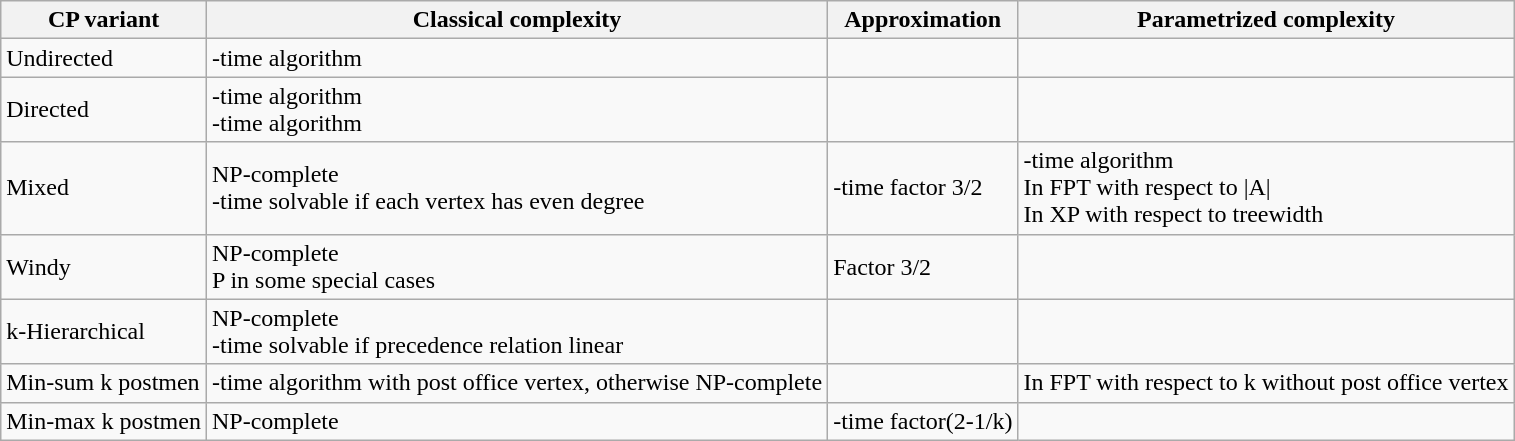<table class="wikitable">
<tr>
<th>CP variant</th>
<th>Classical complexity</th>
<th>Approximation</th>
<th>Parametrized complexity</th>
</tr>
<tr>
<td>Undirected</td>
<td>-time algorithm</td>
<td></td>
<td></td>
</tr>
<tr>
<td>Directed</td>
<td>-time algorithm<br>-time algorithm</td>
<td></td>
<td></td>
</tr>
<tr>
<td>Mixed</td>
<td>NP-complete<br>-time solvable if each vertex has even degree</td>
<td>-time factor 3/2</td>
<td>-time algorithm<br>In FPT with respect to |A|<br>In XP with respect to treewidth</td>
</tr>
<tr>
<td>Windy</td>
<td>NP-complete<br>P in some special cases</td>
<td>Factor 3/2</td>
<td></td>
</tr>
<tr>
<td>k-Hierarchical</td>
<td>NP-complete<br>-time solvable if precedence relation linear</td>
<td></td>
<td></td>
</tr>
<tr>
<td>Min-sum k postmen</td>
<td>-time algorithm with post office vertex, otherwise NP-complete</td>
<td></td>
<td>In FPT with respect to k without post office vertex</td>
</tr>
<tr>
<td>Min-max k postmen</td>
<td>NP-complete</td>
<td>-time factor(2-1/k)</td>
<td></td>
</tr>
</table>
